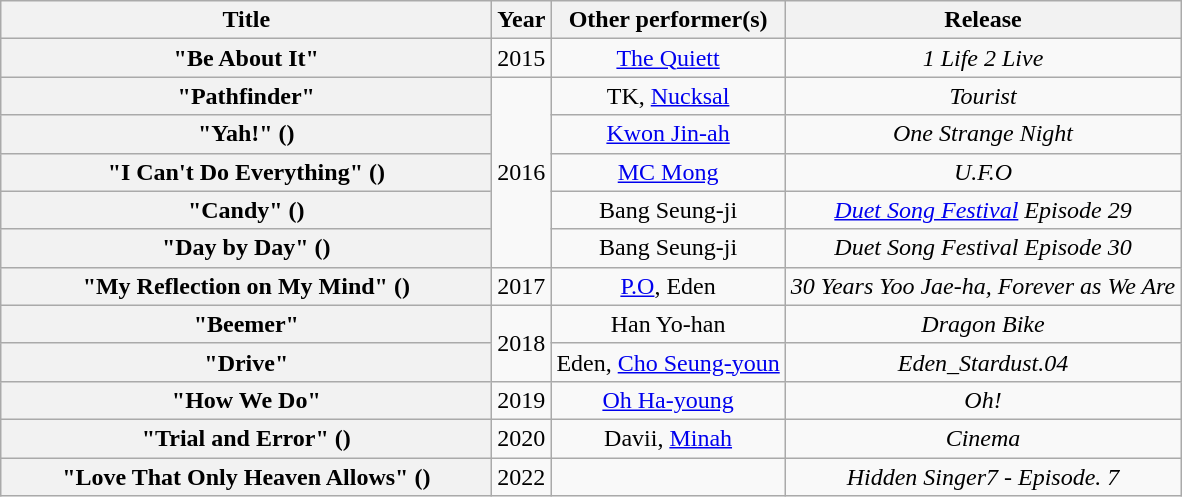<table class="wikitable plainrowheaders" style="text-align:center;" border="1">
<tr>
<th scope="col" style="width:20em;">Title</th>
<th scope="col">Year</th>
<th scope="col">Other performer(s)</th>
<th scope="col">Release</th>
</tr>
<tr>
<th scope="row">"Be About It"</th>
<td>2015</td>
<td><a href='#'>The Quiett</a></td>
<td><em>1 Life 2 Live</em></td>
</tr>
<tr>
<th scope="row">"Pathfinder"</th>
<td rowspan="5">2016</td>
<td>TK, <a href='#'>Nucksal</a></td>
<td><em> Tourist</em></td>
</tr>
<tr>
<th scope="row">"Yah!" ()</th>
<td><a href='#'>Kwon Jin-ah</a></td>
<td><em>One Strange Night</em></td>
</tr>
<tr>
<th scope="row">"I Can't Do Everything" ()</th>
<td><a href='#'>MC Mong</a></td>
<td><em>U.F.O</em></td>
</tr>
<tr>
<th scope="row">"Candy" ()</th>
<td>Bang Seung-ji</td>
<td><em><a href='#'>Duet Song Festival</a> Episode 29</em></td>
</tr>
<tr>
<th scope="row">"Day by Day" ()</th>
<td>Bang Seung-ji</td>
<td><em>Duet Song Festival Episode 30</em></td>
</tr>
<tr>
<th scope="row">"My Reflection on My Mind" ()</th>
<td>2017</td>
<td><a href='#'>P.O</a>, Eden</td>
<td><em>30 Years Yoo Jae-ha, Forever as We Are</em></td>
</tr>
<tr>
<th scope="row">"Beemer"</th>
<td rowspan="2">2018</td>
<td>Han Yo-han</td>
<td><em>Dragon Bike</em></td>
</tr>
<tr>
<th scope="row">"Drive"</th>
<td>Eden, <a href='#'>Cho Seung-youn</a></td>
<td><em>Eden_Stardust.04</em></td>
</tr>
<tr>
<th scope="row">"How We Do"</th>
<td>2019</td>
<td><a href='#'>Oh Ha-young</a></td>
<td><em>Oh!</em></td>
</tr>
<tr>
<th scope="row">"Trial and Error" ()</th>
<td>2020</td>
<td>Davii, <a href='#'>Minah</a></td>
<td><em>Cinema</em></td>
</tr>
<tr>
<th scope="row">"Love That Only Heaven Allows" ()</th>
<td>2022</td>
<td></td>
<td><em>Hidden Singer7 - Episode. 7</em></td>
</tr>
</table>
